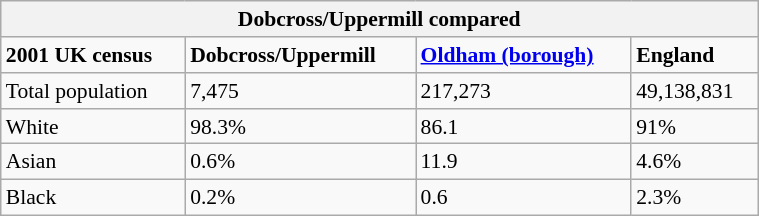<table class="wikitable" style="float: right; margin-left: 2em; width: 40%; font-size: 90%;" cellspacing="3">
<tr>
<th colspan="4"><strong>Dobcross/Uppermill compared</strong></th>
</tr>
<tr>
<td><strong>2001 UK census</strong></td>
<td><strong>Dobcross/Uppermill</strong></td>
<td><strong><a href='#'>Oldham (borough)</a></strong></td>
<td><strong>England</strong></td>
</tr>
<tr>
<td>Total population</td>
<td>7,475</td>
<td>217,273</td>
<td>49,138,831</td>
</tr>
<tr>
<td>White</td>
<td>98.3%</td>
<td>86.1</td>
<td>91%</td>
</tr>
<tr>
<td>Asian</td>
<td>0.6%</td>
<td>11.9</td>
<td>4.6%</td>
</tr>
<tr>
<td>Black</td>
<td>0.2%</td>
<td>0.6</td>
<td>2.3%</td>
</tr>
</table>
